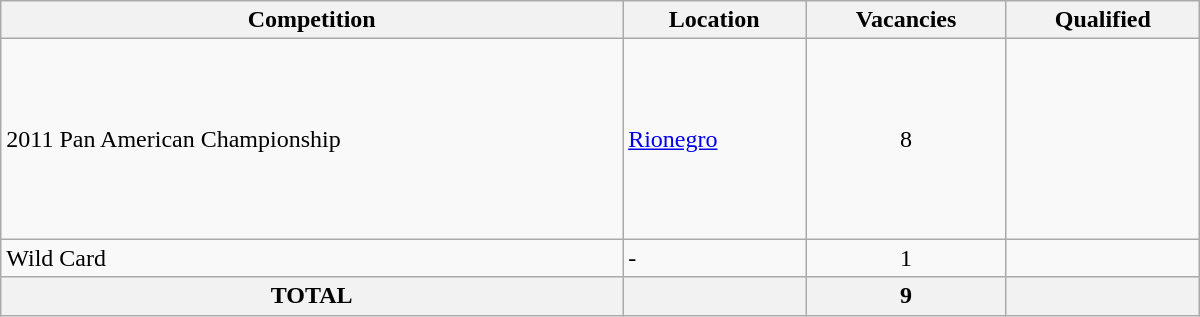<table class = "wikitable" width=800>
<tr>
<th>Competition</th>
<th>Location</th>
<th>Vacancies</th>
<th>Qualified</th>
</tr>
<tr>
<td>2011 Pan American Championship</td>
<td> <a href='#'>Rionegro</a></td>
<td align="center">8</td>
<td><br><br><br><br><br><br><br></td>
</tr>
<tr>
<td>Wild Card</td>
<td>-</td>
<td align="center">1</td>
<td></td>
</tr>
<tr>
<th>TOTAL</th>
<th colspan="1"></th>
<th>9</th>
<th></th>
</tr>
</table>
